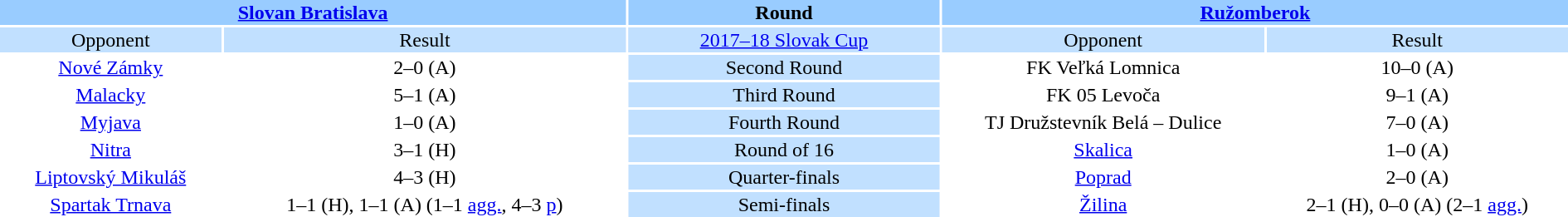<table width="100%" style="text-align:center">
<tr valign=top bgcolor=#99ccff>
<th colspan=2 style="width:40%"><a href='#'>Slovan Bratislava</a></th>
<th><strong>Round</strong></th>
<th colspan=2 style="width:40%"><a href='#'>Ružomberok</a></th>
</tr>
<tr valign=top bgcolor=#c1e0ff>
<td>Opponent</td>
<td>Result</td>
<td bgcolor=#c1e0ff><a href='#'>2017–18 Slovak Cup</a></td>
<td>Opponent</td>
<td>Result</td>
</tr>
<tr>
<td><a href='#'>Nové Zámky</a></td>
<td>2–0 (A)</td>
<td bgcolor=#c1e0ff>Second Round</td>
<td>FK Veľká Lomnica</td>
<td>10–0 (A)</td>
</tr>
<tr>
<td><a href='#'>Malacky</a></td>
<td>5–1 (A)</td>
<td bgcolor=#c1e0ff>Third Round</td>
<td>FK 05 Levoča</td>
<td>9–1 (A)</td>
</tr>
<tr>
<td><a href='#'>Myjava</a></td>
<td>1–0 (A)</td>
<td bgcolor=#c1e0ff>Fourth Round</td>
<td>TJ Družstevník Belá – Dulice</td>
<td>7–0 (A)</td>
</tr>
<tr>
<td><a href='#'>Nitra</a></td>
<td>3–1 (H)</td>
<td bgcolor=#c1e0ff>Round of 16</td>
<td><a href='#'>Skalica</a></td>
<td>1–0 (A)</td>
</tr>
<tr>
<td><a href='#'>Liptovský Mikuláš</a></td>
<td>4–3 (H)</td>
<td bgcolor=#c1e0ff>Quarter-finals</td>
<td><a href='#'>Poprad</a></td>
<td>2–0 (A)</td>
</tr>
<tr>
<td><a href='#'>Spartak Trnava</a></td>
<td>1–1 (H), 1–1  (A) (1–1 <a href='#'>agg.</a>, 4–3 <a href='#'>p</a>)</td>
<td bgcolor=#c1e0ff>Semi-finals</td>
<td><a href='#'>Žilina</a></td>
<td>2–1 (H), 0–0 (A) (2–1 <a href='#'>agg.</a>)</td>
</tr>
</table>
